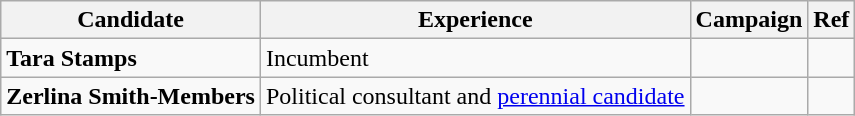<table class="wikitable">
<tr>
<th>Candidate</th>
<th>Experience</th>
<th>Campaign</th>
<th>Ref</th>
</tr>
<tr>
<td><strong>Tara Stamps</strong></td>
<td>Incumbent</td>
<td></td>
<td></td>
</tr>
<tr>
<td><strong>Zerlina Smith-Members</strong></td>
<td>Political consultant and <a href='#'>perennial candidate</a></td>
<td></td>
<td></td>
</tr>
</table>
